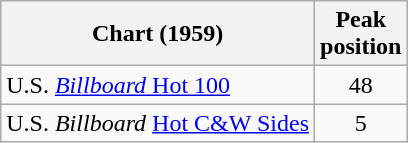<table class="wikitable sortable">
<tr>
<th>Chart (1959)</th>
<th>Peak<br>position</th>
</tr>
<tr>
<td>U.S. <a href='#'><em>Billboard</em> Hot 100</a></td>
<td align="center">48</td>
</tr>
<tr>
<td align="left">U.S. <em>Billboard</em> <a href='#'>Hot C&W Sides</a></td>
<td align="center">5</td>
</tr>
</table>
